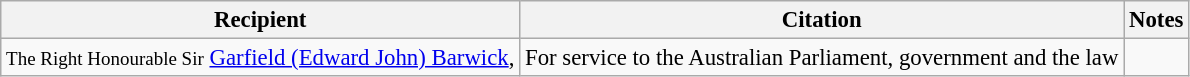<table class="wikitable" style="font-size:95%;">
<tr>
<th>Recipient</th>
<th>Citation</th>
<th>Notes</th>
</tr>
<tr>
<td><small>The Right Honourable Sir</small> <a href='#'>Garfield (Edward John) Barwick</a>, </td>
<td>For service to the Australian Parliament, government and the law</td>
<td></td>
</tr>
</table>
